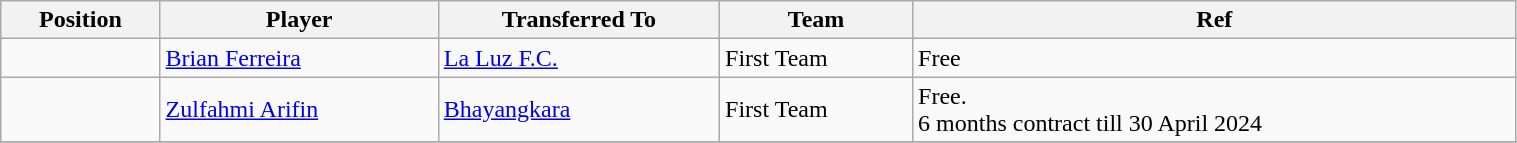<table class="wikitable sortable" style="width:80%; text-align:center; font-size:100%; text-align:left;">
<tr>
<th><strong>Position</strong></th>
<th><strong>Player</strong></th>
<th><strong>Transferred To</strong></th>
<th><strong>Team</strong></th>
<th><strong>Ref</strong></th>
</tr>
<tr>
<td></td>
<td> <a href='#'>Brian Ferreira</a></td>
<td> <a href='#'>La Luz F.C.</a></td>
<td>First Team</td>
<td>Free</td>
</tr>
<tr>
<td></td>
<td> <a href='#'>Zulfahmi Arifin</a></td>
<td> <a href='#'>Bhayangkara</a></td>
<td>First Team</td>
<td>Free. <br> 6 months contract till 30 April 2024</td>
</tr>
<tr>
</tr>
</table>
